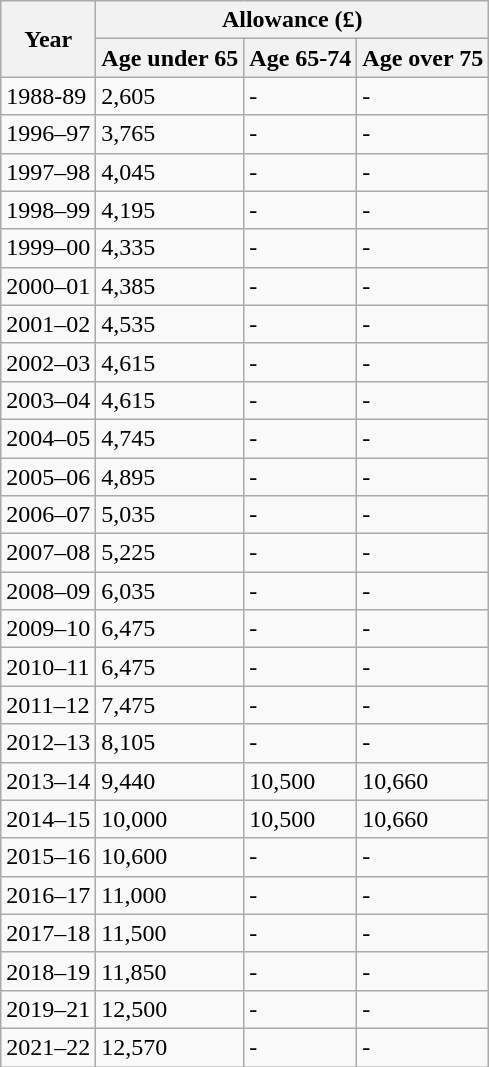<table class="wikitable">
<tr>
<th rowspan="2">Year</th>
<th colspan="3">Allowance (£)</th>
</tr>
<tr>
<th>Age under 65</th>
<th>Age 65-74</th>
<th>Age over 75</th>
</tr>
<tr>
<td>1988-89</td>
<td>2,605</td>
<td>-</td>
<td>-</td>
</tr>
<tr>
<td>1996–97</td>
<td>3,765</td>
<td>-</td>
<td>-</td>
</tr>
<tr>
<td>1997–98</td>
<td>4,045</td>
<td>-</td>
<td>-</td>
</tr>
<tr>
<td>1998–99</td>
<td>4,195</td>
<td>-</td>
<td>-</td>
</tr>
<tr>
<td>1999–00</td>
<td>4,335</td>
<td>-</td>
<td>-</td>
</tr>
<tr>
<td>2000–01</td>
<td>4,385</td>
<td>-</td>
<td>-</td>
</tr>
<tr>
<td>2001–02</td>
<td>4,535</td>
<td>-</td>
<td>-</td>
</tr>
<tr>
<td>2002–03</td>
<td>4,615</td>
<td>-</td>
<td>-</td>
</tr>
<tr>
<td>2003–04</td>
<td>4,615</td>
<td>-</td>
<td>-</td>
</tr>
<tr>
<td>2004–05</td>
<td>4,745</td>
<td>-</td>
<td>-</td>
</tr>
<tr>
<td>2005–06</td>
<td>4,895</td>
<td>-</td>
<td>-</td>
</tr>
<tr>
<td>2006–07</td>
<td>5,035</td>
<td>-</td>
<td>-</td>
</tr>
<tr>
<td>2007–08</td>
<td>5,225</td>
<td>-</td>
<td>-</td>
</tr>
<tr>
<td>2008–09</td>
<td>6,035</td>
<td>-</td>
<td>-</td>
</tr>
<tr>
<td>2009–10</td>
<td>6,475</td>
<td>-</td>
<td>-</td>
</tr>
<tr>
<td>2010–11</td>
<td>6,475</td>
<td>-</td>
<td>-</td>
</tr>
<tr>
<td>2011–12</td>
<td>7,475</td>
<td>-</td>
<td>-</td>
</tr>
<tr>
<td>2012–13</td>
<td>8,105</td>
<td>-</td>
<td>-</td>
</tr>
<tr>
<td>2013–14</td>
<td>9,440</td>
<td>10,500</td>
<td>10,660</td>
</tr>
<tr>
<td>2014–15</td>
<td>10,000</td>
<td>10,500</td>
<td>10,660</td>
</tr>
<tr>
<td>2015–16</td>
<td>10,600</td>
<td>-</td>
<td>-</td>
</tr>
<tr>
<td>2016–17</td>
<td>11,000</td>
<td>-</td>
<td>-</td>
</tr>
<tr>
<td>2017–18</td>
<td>11,500</td>
<td>-</td>
<td>-</td>
</tr>
<tr>
<td>2018–19</td>
<td>11,850</td>
<td>-</td>
<td>-</td>
</tr>
<tr>
<td>2019–21</td>
<td>12,500</td>
<td>-</td>
<td>-</td>
</tr>
<tr>
<td>2021–22</td>
<td>12,570</td>
<td>-</td>
<td>-</td>
</tr>
</table>
